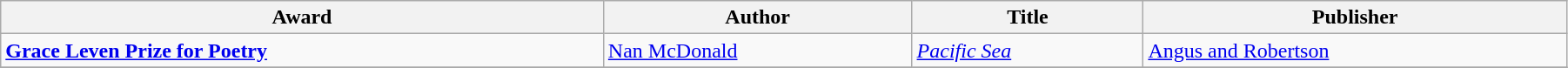<table class="wikitable" width=95%>
<tr>
<th>Award</th>
<th>Author</th>
<th>Title</th>
<th>Publisher</th>
</tr>
<tr>
<td><strong><a href='#'>Grace Leven Prize for Poetry</a></strong></td>
<td><a href='#'>Nan McDonald</a></td>
<td><em><a href='#'>Pacific Sea</a></em></td>
<td><a href='#'>Angus and Robertson</a></td>
</tr>
<tr>
</tr>
</table>
